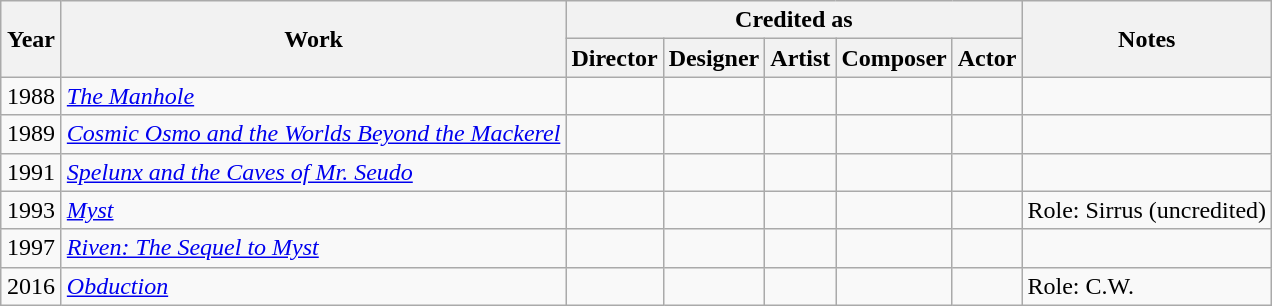<table class="wikitable">
<tr>
<th rowspan="2" style="width:33px;">Year</th>
<th rowspan="2">Work</th>
<th colspan="5">Credited as</th>
<th rowspan="2">Notes</th>
</tr>
<tr>
<th width=20>Director</th>
<th width=20>Designer</th>
<th width=20>Artist</th>
<th width=20>Composer</th>
<th width=20>Actor</th>
</tr>
<tr style="text-align:center;">
<td>1988</td>
<td style="text-align:left;"><em><a href='#'>The Manhole</a></em></td>
<td></td>
<td></td>
<td></td>
<td></td>
<td></td>
<td style="text-align:left;"></td>
</tr>
<tr style="text-align:center;">
<td>1989</td>
<td style="text-align:left;"><em><a href='#'>Cosmic Osmo and the Worlds Beyond the Mackerel</a></em></td>
<td></td>
<td></td>
<td></td>
<td></td>
<td></td>
<td style="text-align:left;"></td>
</tr>
<tr style="text-align:center;">
<td>1991</td>
<td style="text-align:left;"><em><a href='#'>Spelunx and the Caves of Mr. Seudo</a></em></td>
<td></td>
<td></td>
<td></td>
<td></td>
<td></td>
<td style="text-align:left;"></td>
</tr>
<tr style="text-align:center;">
<td>1993</td>
<td style="text-align:left;"><em><a href='#'>Myst</a></em></td>
<td></td>
<td></td>
<td></td>
<td></td>
<td></td>
<td style="text-align:left;">Role: Sirrus (uncredited)</td>
</tr>
<tr style="text-align:center;">
<td>1997</td>
<td style="text-align:left;"><em><a href='#'>Riven: The Sequel to Myst</a></em></td>
<td></td>
<td></td>
<td></td>
<td></td>
<td></td>
<td style="text-align:left;"></td>
</tr>
<tr style="text-align:center;">
<td>2016</td>
<td style="text-align:left;"><em><a href='#'>Obduction</a></em></td>
<td></td>
<td></td>
<td></td>
<td></td>
<td></td>
<td style="text-align:left;">Role: C.W.</td>
</tr>
</table>
